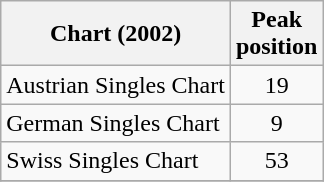<table class="wikitable sortable">
<tr>
<th>Chart (2002)</th>
<th align="center">Peak<br>position</th>
</tr>
<tr>
<td>Austrian Singles Chart</td>
<td align="center">19</td>
</tr>
<tr>
<td>German Singles Chart</td>
<td align="center">9</td>
</tr>
<tr>
<td>Swiss Singles Chart</td>
<td align="center">53</td>
</tr>
<tr>
</tr>
</table>
